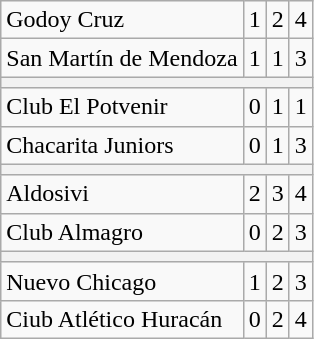<table class="wikitable">
<tr>
<td>Godoy Cruz</td>
<td>1</td>
<td>2</td>
<td>4</td>
</tr>
<tr>
<td>San Martín de Mendoza</td>
<td>1</td>
<td>1</td>
<td>3</td>
</tr>
<tr>
<th colspan=4></th>
</tr>
<tr>
<td>Club El Potvenir</td>
<td>0</td>
<td>1</td>
<td>1</td>
</tr>
<tr>
<td>Chacarita Juniors</td>
<td>0</td>
<td>1</td>
<td>3</td>
</tr>
<tr>
<th colspan=4></th>
</tr>
<tr>
<td>Aldosivi</td>
<td>2</td>
<td>3</td>
<td>4</td>
</tr>
<tr>
<td>Club Almagro</td>
<td>0</td>
<td>2</td>
<td>3</td>
</tr>
<tr>
<th colspan=4></th>
</tr>
<tr>
<td>Nuevo Chicago</td>
<td>1</td>
<td>2</td>
<td>3</td>
</tr>
<tr>
<td>Ciub Atlético Huracán</td>
<td>0</td>
<td>2</td>
<td>4</td>
</tr>
</table>
